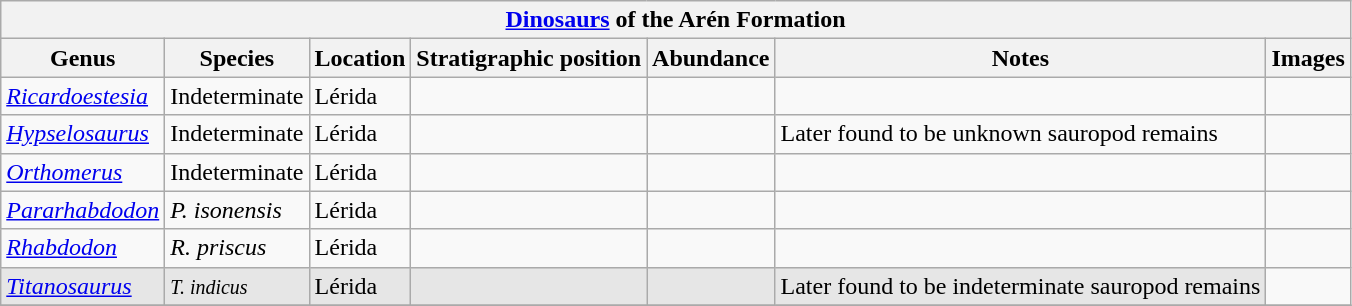<table class="wikitable" align="center">
<tr>
<th colspan="7" align="center"><strong><a href='#'>Dinosaurs</a> of the Arén Formation</strong></th>
</tr>
<tr>
<th>Genus</th>
<th>Species</th>
<th>Location</th>
<th>Stratigraphic position</th>
<th>Abundance</th>
<th>Notes</th>
<th>Images</th>
</tr>
<tr>
<td><em><a href='#'>Ricardoestesia</a></em></td>
<td>Indeterminate</td>
<td>Lérida</td>
<td></td>
<td></td>
<td></td>
<td></td>
</tr>
<tr>
<td><em><a href='#'>Hypselosaurus</a></em></td>
<td>Indeterminate</td>
<td>Lérida</td>
<td></td>
<td></td>
<td>Later found to be unknown sauropod remains</td>
<td></td>
</tr>
<tr>
<td><em><a href='#'>Orthomerus</a></em></td>
<td>Indeterminate</td>
<td>Lérida</td>
<td></td>
<td></td>
<td></td>
<td></td>
</tr>
<tr>
<td><em><a href='#'>Pararhabdodon</a></em></td>
<td><em>P. isonensis</em></td>
<td>Lérida</td>
<td></td>
<td></td>
<td></td>
<td></td>
</tr>
<tr>
<td><em><a href='#'>Rhabdodon</a></em></td>
<td><em>R. priscus</em></td>
<td>Lérida</td>
<td></td>
<td></td>
<td></td>
<td></td>
</tr>
<tr>
<td style="background:#E6E6E6;"><em><a href='#'>Titanosaurus</a></em></td>
<td style="background:#E6E6E6;"><small><em>T. indicus</em></small></td>
<td style="background:#E6E6E6;">Lérida</td>
<td style="background:#E6E6E6;"></td>
<td style="background:#E6E6E6;"></td>
<td style="background:#E6E6E6;">Later found to be indeterminate sauropod remains</td>
<td></td>
</tr>
<tr>
</tr>
</table>
